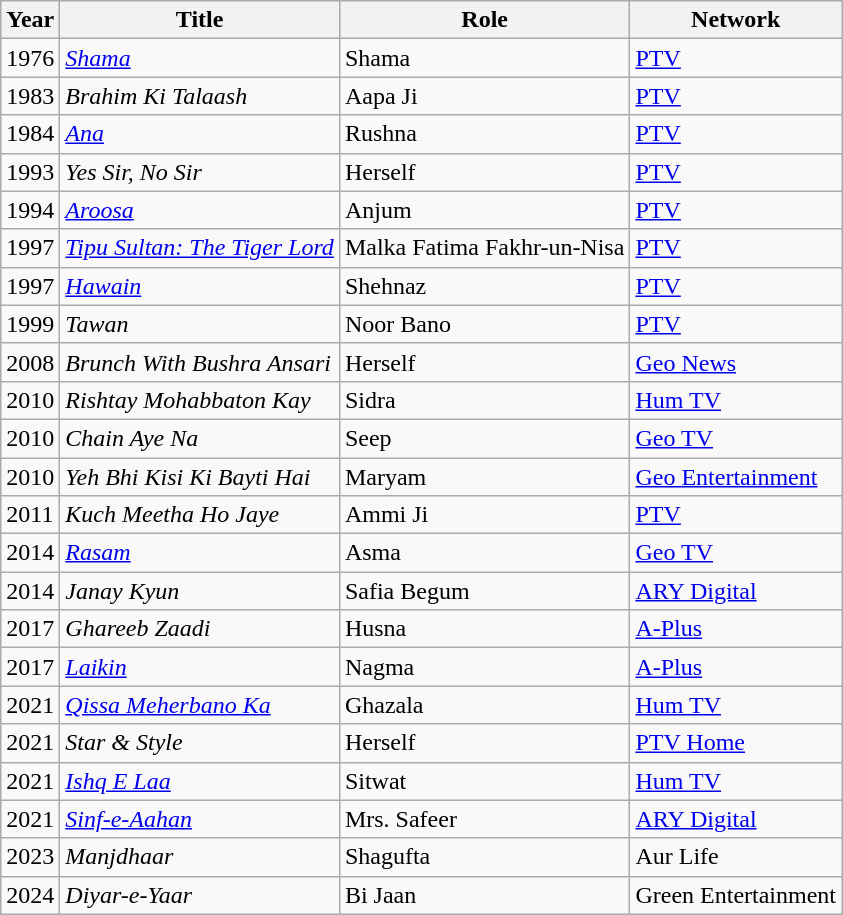<table class="wikitable sortable plainrowheaders">
<tr style="text-align:center;">
<th scope="col">Year</th>
<th scope="col">Title</th>
<th scope="col">Role</th>
<th scope="col">Network</th>
</tr>
<tr>
<td>1976</td>
<td><em><a href='#'>Shama</a></em></td>
<td>Shama</td>
<td><a href='#'>PTV</a></td>
</tr>
<tr>
<td>1983</td>
<td><em>Brahim Ki Talaash</em></td>
<td>Aapa Ji</td>
<td><a href='#'>PTV</a></td>
</tr>
<tr>
<td>1984</td>
<td><em><a href='#'>Ana</a></em></td>
<td>Rushna</td>
<td><a href='#'>PTV</a></td>
</tr>
<tr>
<td>1993</td>
<td><em>Yes Sir, No Sir</em></td>
<td>Herself</td>
<td><a href='#'>PTV</a></td>
</tr>
<tr>
<td>1994</td>
<td><em><a href='#'>Aroosa</a></em></td>
<td>Anjum</td>
<td><a href='#'>PTV</a></td>
</tr>
<tr>
<td>1997</td>
<td><em><a href='#'>Tipu Sultan: The Tiger Lord</a></em></td>
<td>Malka Fatima Fakhr-un-Nisa</td>
<td><a href='#'>PTV</a></td>
</tr>
<tr>
<td>1997</td>
<td><em><a href='#'>Hawain</a></em></td>
<td>Shehnaz</td>
<td><a href='#'>PTV</a></td>
</tr>
<tr>
<td>1999</td>
<td><em>Tawan</em></td>
<td>Noor Bano</td>
<td><a href='#'>PTV</a></td>
</tr>
<tr>
<td>2008</td>
<td><em>Brunch With Bushra Ansari</em></td>
<td>Herself</td>
<td><a href='#'>Geo News</a></td>
</tr>
<tr>
<td>2010</td>
<td><em>Rishtay Mohabbaton Kay</em></td>
<td>Sidra</td>
<td><a href='#'>Hum TV</a></td>
</tr>
<tr>
<td>2010</td>
<td><em>Chain Aye Na</em></td>
<td>Seep</td>
<td><a href='#'>Geo TV</a></td>
</tr>
<tr>
<td>2010</td>
<td><em>Yeh Bhi Kisi Ki Bayti Hai</em></td>
<td>Maryam</td>
<td><a href='#'>Geo Entertainment</a></td>
</tr>
<tr>
<td>2011</td>
<td><em>Kuch Meetha Ho Jaye</em></td>
<td>Ammi Ji</td>
<td><a href='#'>PTV</a></td>
</tr>
<tr>
<td>2014</td>
<td><em><a href='#'>Rasam</a></em></td>
<td>Asma</td>
<td><a href='#'>Geo TV</a></td>
</tr>
<tr>
<td>2014</td>
<td><em>Janay Kyun</em></td>
<td>Safia Begum</td>
<td><a href='#'>ARY Digital</a></td>
</tr>
<tr>
<td>2017</td>
<td><em>Ghareeb Zaadi</em></td>
<td>Husna</td>
<td><a href='#'>A-Plus</a></td>
</tr>
<tr>
<td>2017</td>
<td><em><a href='#'>Laikin</a></em></td>
<td>Nagma</td>
<td><a href='#'>A-Plus</a></td>
</tr>
<tr>
<td>2021</td>
<td><em><a href='#'>Qissa Meherbano Ka</a></em></td>
<td>Ghazala</td>
<td><a href='#'>Hum TV</a></td>
</tr>
<tr>
<td>2021</td>
<td><em>Star & Style</em></td>
<td>Herself</td>
<td><a href='#'>PTV Home</a></td>
</tr>
<tr>
<td>2021</td>
<td><em><a href='#'>Ishq E Laa</a></em></td>
<td>Sitwat</td>
<td><a href='#'>Hum TV</a></td>
</tr>
<tr>
<td>2021</td>
<td><em><a href='#'>Sinf-e-Aahan</a></em></td>
<td>Mrs. Safeer</td>
<td><a href='#'>ARY Digital</a></td>
</tr>
<tr>
<td>2023</td>
<td><em>Manjdhaar</em></td>
<td>Shagufta</td>
<td>Aur Life</td>
</tr>
<tr>
<td>2024</td>
<td><em>Diyar-e-Yaar</em></td>
<td>Bi Jaan</td>
<td>Green Entertainment</td>
</tr>
</table>
